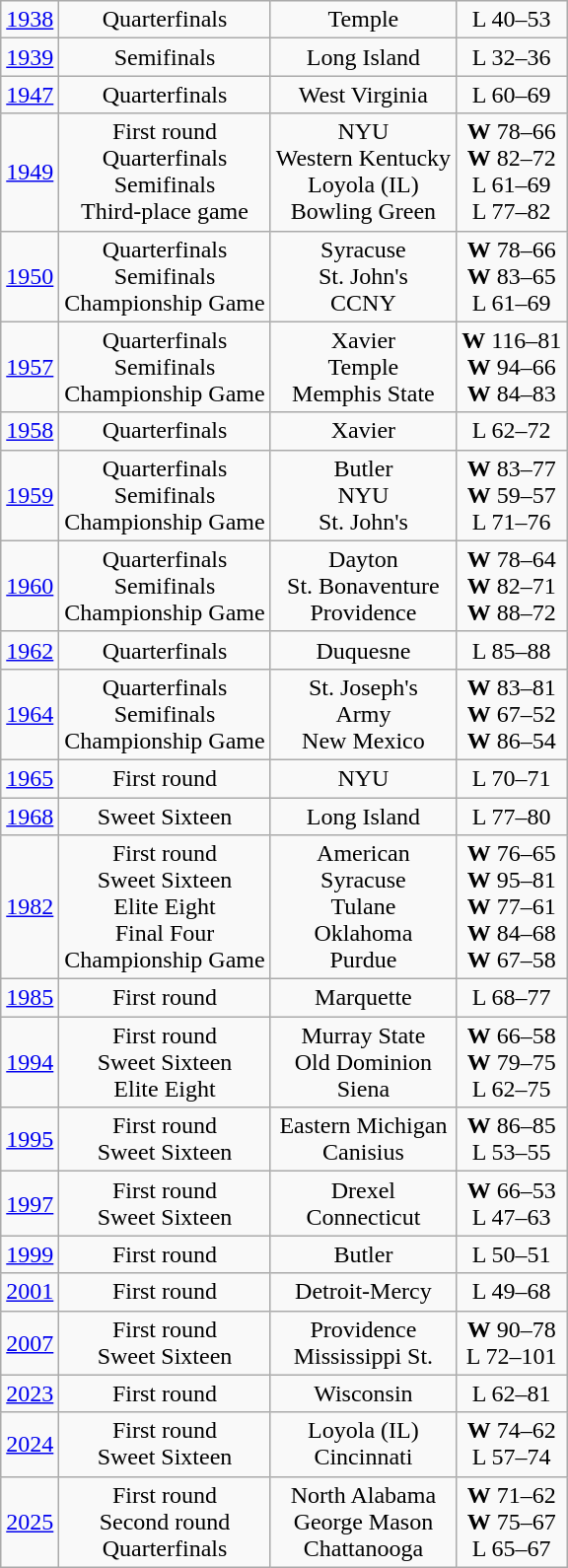<table class="wikitable">
<tr align="center">
<td><a href='#'>1938</a></td>
<td>Quarterfinals</td>
<td>Temple</td>
<td>L 40–53</td>
</tr>
<tr align="center">
<td><a href='#'>1939</a></td>
<td>Semifinals</td>
<td>Long Island</td>
<td>L 32–36</td>
</tr>
<tr align="center">
<td><a href='#'>1947</a></td>
<td>Quarterfinals</td>
<td>West Virginia</td>
<td>L 60–69</td>
</tr>
<tr align="center">
<td><a href='#'>1949</a></td>
<td>First round<br>Quarterfinals<br>Semifinals<br>Third-place game</td>
<td>NYU<br>Western Kentucky<br>Loyola (IL)<br>Bowling Green</td>
<td><strong>W</strong> 78–66<br><strong>W</strong> 82–72<br>L 61–69<br>L 77–82</td>
</tr>
<tr align="center">
<td><a href='#'>1950</a></td>
<td>Quarterfinals<br>Semifinals<br>Championship Game</td>
<td>Syracuse<br>St. John's<br>CCNY</td>
<td><strong>W</strong> 78–66<br><strong>W</strong> 83–65<br>L 61–69</td>
</tr>
<tr align="center">
<td><a href='#'>1957</a></td>
<td>Quarterfinals<br>Semifinals<br>Championship Game</td>
<td>Xavier<br>Temple<br>Memphis State</td>
<td><strong>W</strong> 116–81<br><strong>W</strong> 94–66<br><strong>W</strong> 84–83</td>
</tr>
<tr align="center">
<td><a href='#'>1958</a></td>
<td>Quarterfinals</td>
<td>Xavier</td>
<td>L 62–72</td>
</tr>
<tr align="center">
<td><a href='#'>1959</a></td>
<td>Quarterfinals<br>Semifinals<br>Championship Game</td>
<td>Butler<br>NYU<br>St. John's</td>
<td><strong>W</strong> 83–77<br><strong>W</strong> 59–57<br>L 71–76</td>
</tr>
<tr align="center">
<td><a href='#'>1960</a></td>
<td>Quarterfinals<br>Semifinals<br>Championship Game</td>
<td>Dayton<br>St. Bonaventure<br>Providence</td>
<td><strong>W</strong> 78–64<br><strong>W</strong> 82–71<br><strong>W</strong> 88–72</td>
</tr>
<tr align="center">
<td><a href='#'>1962</a></td>
<td>Quarterfinals</td>
<td>Duquesne</td>
<td>L 85–88</td>
</tr>
<tr align="center">
<td><a href='#'>1964</a></td>
<td>Quarterfinals<br>Semifinals<br>Championship Game</td>
<td>St. Joseph's<br>Army<br>New Mexico</td>
<td><strong>W</strong> 83–81<br><strong>W</strong> 67–52<br><strong>W</strong> 86–54</td>
</tr>
<tr align="center">
<td><a href='#'>1965</a></td>
<td>First round</td>
<td>NYU</td>
<td>L 70–71</td>
</tr>
<tr align="center">
<td><a href='#'>1968</a></td>
<td>Sweet Sixteen</td>
<td>Long Island</td>
<td>L 77–80</td>
</tr>
<tr align="center">
<td><a href='#'>1982</a></td>
<td>First round<br>Sweet Sixteen<br>Elite Eight<br>Final Four<br>Championship Game</td>
<td>American<br>Syracuse<br>Tulane<br>Oklahoma<br>Purdue</td>
<td><strong>W</strong> 76–65<br><strong>W</strong> 95–81<br><strong>W</strong> 77–61<br><strong>W</strong> 84–68<br><strong>W</strong> 67–58</td>
</tr>
<tr align="center">
<td><a href='#'>1985</a></td>
<td>First round</td>
<td>Marquette</td>
<td>L 68–77</td>
</tr>
<tr align="center">
<td><a href='#'>1994</a></td>
<td>First round<br>Sweet Sixteen<br>Elite Eight</td>
<td>Murray State<br>Old Dominion<br>Siena</td>
<td><strong>W</strong> 66–58<br><strong>W</strong> 79–75<br>L 62–75</td>
</tr>
<tr align="center">
<td><a href='#'>1995</a></td>
<td>First round<br>Sweet Sixteen</td>
<td>Eastern Michigan<br>Canisius</td>
<td><strong>W</strong> 86–85<br>L 53–55</td>
</tr>
<tr align="center">
<td><a href='#'>1997</a></td>
<td>First round<br>Sweet Sixteen</td>
<td>Drexel<br>Connecticut</td>
<td><strong>W</strong> 66–53<br>L 47–63</td>
</tr>
<tr align="center">
<td><a href='#'>1999</a></td>
<td>First round</td>
<td>Butler</td>
<td>L 50–51</td>
</tr>
<tr align="center">
<td><a href='#'>2001</a></td>
<td>First round</td>
<td>Detroit-Mercy</td>
<td>L 49–68</td>
</tr>
<tr align="center">
<td><a href='#'>2007</a></td>
<td>First round<br>Sweet Sixteen</td>
<td>Providence<br>Mississippi St.</td>
<td><strong>W</strong> 90–78<br>L 72–101</td>
</tr>
<tr align="center">
<td><a href='#'>2023</a></td>
<td>First round</td>
<td>Wisconsin</td>
<td>L 62–81</td>
</tr>
<tr align="center">
<td><a href='#'>2024</a></td>
<td>First round<br>Sweet Sixteen</td>
<td>Loyola (IL)<br>Cincinnati</td>
<td><strong>W</strong> 74–62<br>L 57–74</td>
</tr>
<tr align="center">
<td><a href='#'>2025</a></td>
<td>First round<br>Second round<br>Quarterfinals</td>
<td>North Alabama<br>George Mason<br>Chattanooga</td>
<td><strong>W</strong> 71–62<br><strong>W</strong> 75–67<br>L 65–67</td>
</tr>
</table>
